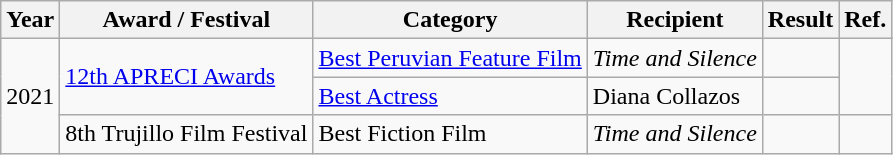<table class="wikitable">
<tr>
<th>Year</th>
<th>Award / Festival</th>
<th>Category</th>
<th>Recipient</th>
<th>Result</th>
<th>Ref.</th>
</tr>
<tr>
<td rowspan="3">2021</td>
<td rowspan="2"><a href='#'>12th APRECI Awards</a></td>
<td><a href='#'>Best Peruvian Feature Film</a></td>
<td><em>Time and Silence</em></td>
<td></td>
<td rowspan="2"></td>
</tr>
<tr>
<td><a href='#'>Best Actress</a></td>
<td>Diana Collazos</td>
<td></td>
</tr>
<tr>
<td>8th Trujillo Film Festival</td>
<td>Best Fiction Film</td>
<td><em>Time and Silence</em></td>
<td></td>
<td></td>
</tr>
</table>
